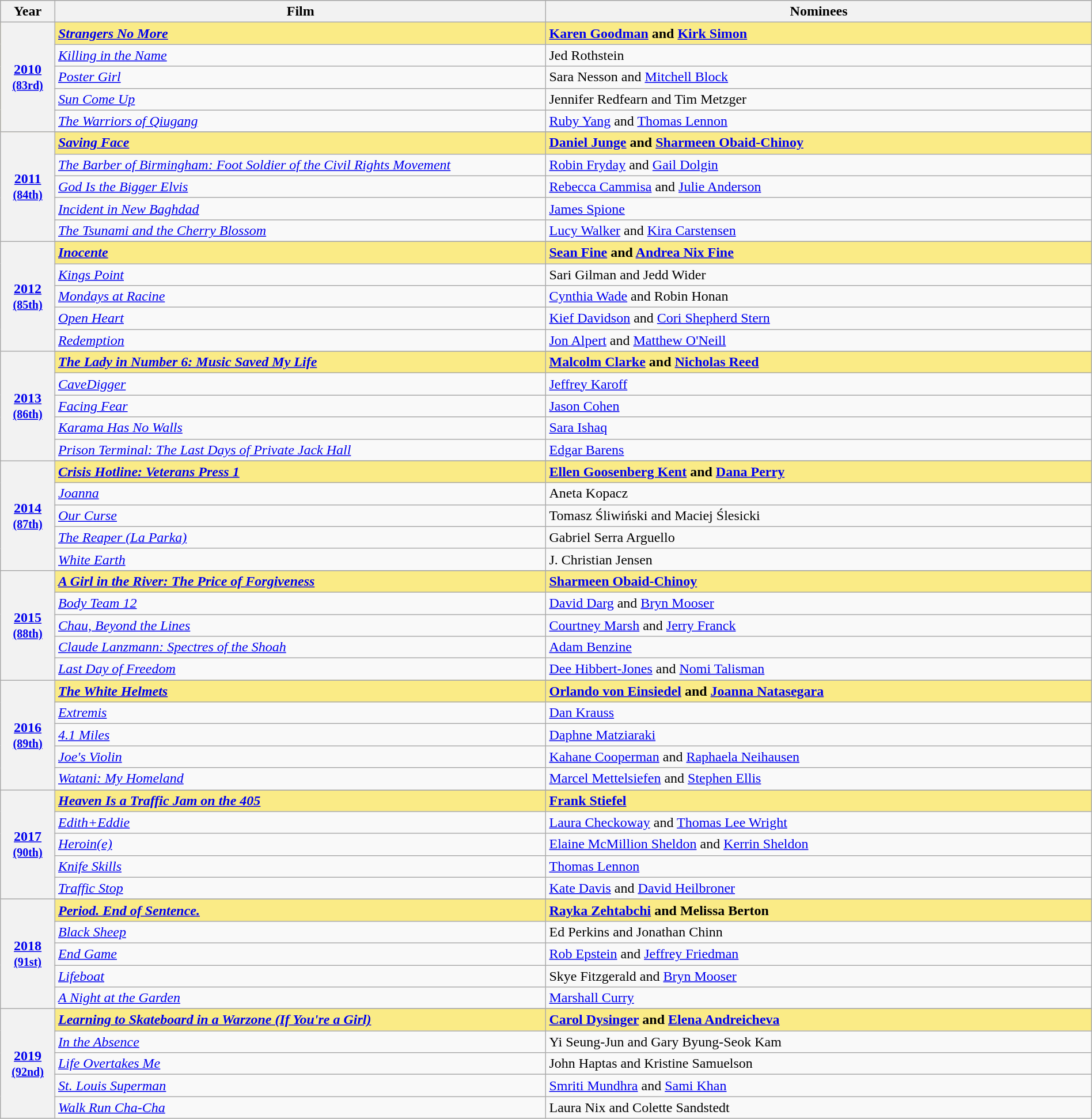<table class="wikitable" style="width:100%">
<tr bgcolor="#bebebe">
<th width="5%">Year</th>
<th width="45%">Film</th>
<th width="50%">Nominees</th>
</tr>
<tr style="background:#FAEB86">
<th rowspan="5"><a href='#'>2010</a><br><small><a href='#'>(83rd)</a></small></th>
<td><strong><em><a href='#'>Strangers No More</a></em></strong></td>
<td><strong><a href='#'>Karen Goodman</a> and <a href='#'>Kirk Simon</a></strong></td>
</tr>
<tr>
<td><em><a href='#'>Killing in the Name</a></em></td>
<td>Jed Rothstein</td>
</tr>
<tr>
<td><em><a href='#'>Poster Girl</a></em></td>
<td>Sara Nesson and <a href='#'>Mitchell Block</a></td>
</tr>
<tr>
<td><em><a href='#'>Sun Come Up</a></em></td>
<td>Jennifer Redfearn and Tim Metzger</td>
</tr>
<tr>
<td><em><a href='#'>The Warriors of Qiugang</a></em></td>
<td><a href='#'>Ruby Yang</a> and <a href='#'>Thomas Lennon</a></td>
</tr>
<tr>
<th rowspan="6" style="text-align:center"><a href='#'>2011</a><br><small><a href='#'>(84th)</a></small></th>
</tr>
<tr style="background:#FAEB86">
<td><strong><em><a href='#'>Saving Face</a></em></strong></td>
<td><strong><a href='#'>Daniel Junge</a> and <a href='#'>Sharmeen Obaid-Chinoy</a></strong></td>
</tr>
<tr>
<td><em><a href='#'>The Barber of Birmingham: Foot Soldier of the Civil Rights Movement</a></em></td>
<td><a href='#'>Robin Fryday</a> and <a href='#'>Gail Dolgin</a></td>
</tr>
<tr>
<td><em><a href='#'>God Is the Bigger Elvis</a></em></td>
<td><a href='#'>Rebecca Cammisa</a> and <a href='#'>Julie Anderson</a></td>
</tr>
<tr>
<td><em><a href='#'>Incident in New Baghdad</a></em></td>
<td><a href='#'>James Spione</a></td>
</tr>
<tr>
<td><em><a href='#'>The Tsunami and the Cherry Blossom</a></em></td>
<td><a href='#'>Lucy Walker</a> and <a href='#'>Kira Carstensen</a></td>
</tr>
<tr>
<th rowspan="6" style="text-align:center"><a href='#'>2012</a><br><small><a href='#'>(85th)</a></small></th>
</tr>
<tr style="background:#FAEB86">
<td><strong><em><a href='#'>Inocente</a></em></strong></td>
<td><strong><a href='#'>Sean Fine</a> and <a href='#'>Andrea Nix Fine</a></strong></td>
</tr>
<tr>
<td><em><a href='#'>Kings Point</a></em></td>
<td>Sari Gilman and Jedd Wider</td>
</tr>
<tr>
<td><em><a href='#'>Mondays at Racine</a></em></td>
<td><a href='#'>Cynthia Wade</a> and Robin Honan</td>
</tr>
<tr>
<td><em><a href='#'>Open Heart</a></em></td>
<td><a href='#'>Kief Davidson</a> and <a href='#'>Cori Shepherd Stern</a></td>
</tr>
<tr>
<td><em><a href='#'>Redemption</a></em></td>
<td><a href='#'>Jon Alpert</a> and <a href='#'>Matthew O'Neill</a></td>
</tr>
<tr>
<th rowspan="6" style="text-align:center"><a href='#'>2013</a><br><small><a href='#'>(86th)</a></small></th>
</tr>
<tr style="background:#FAEB86">
<td><strong><em><a href='#'>The Lady in Number 6: Music Saved My Life</a></em></strong></td>
<td><strong><a href='#'>Malcolm Clarke</a> and <a href='#'>Nicholas Reed</a></strong></td>
</tr>
<tr>
<td><em><a href='#'>CaveDigger</a></em></td>
<td><a href='#'>Jeffrey Karoff</a></td>
</tr>
<tr>
<td><em><a href='#'>Facing Fear</a></em></td>
<td><a href='#'>Jason Cohen</a></td>
</tr>
<tr>
<td><em><a href='#'>Karama Has No Walls</a></em></td>
<td><a href='#'>Sara Ishaq</a></td>
</tr>
<tr>
<td><em><a href='#'>Prison Terminal: The Last Days of Private Jack Hall</a></em></td>
<td><a href='#'>Edgar Barens</a></td>
</tr>
<tr>
<th rowspan="6" style="text-align:center"><a href='#'>2014</a><br><small><a href='#'>(87th)</a></small></th>
</tr>
<tr style="background:#FAEB86">
<td><strong><em><a href='#'>Crisis Hotline: Veterans Press 1</a></em></strong></td>
<td><strong><a href='#'>Ellen Goosenberg Kent</a> and <a href='#'>Dana Perry</a></strong></td>
</tr>
<tr>
<td><em><a href='#'>Joanna</a></em></td>
<td>Aneta Kopacz</td>
</tr>
<tr>
<td><em><a href='#'>Our Curse</a></em></td>
<td>Tomasz Śliwiński and Maciej Ślesicki</td>
</tr>
<tr>
<td><em><a href='#'>The Reaper (La Parka)</a></em></td>
<td>Gabriel Serra Arguello</td>
</tr>
<tr>
<td><em><a href='#'>White Earth</a></em></td>
<td>J. Christian Jensen</td>
</tr>
<tr>
<th rowspan="6" style="text-align:center"><a href='#'>2015</a><br><small><a href='#'>(88th)</a></small></th>
</tr>
<tr style="background:#FAEB86">
<td><strong><em><a href='#'>A Girl in the River: The Price of Forgiveness</a></em></strong></td>
<td><strong><a href='#'>Sharmeen Obaid-Chinoy</a></strong></td>
</tr>
<tr>
<td><em><a href='#'>Body Team 12</a></em></td>
<td><a href='#'>David Darg</a> and <a href='#'>Bryn Mooser</a></td>
</tr>
<tr>
<td><em><a href='#'>Chau, Beyond the Lines</a></em></td>
<td><a href='#'>Courtney Marsh</a> and <a href='#'>Jerry Franck</a></td>
</tr>
<tr>
<td><em><a href='#'>Claude Lanzmann: Spectres of the Shoah</a></em></td>
<td><a href='#'>Adam Benzine</a></td>
</tr>
<tr>
<td><em><a href='#'>Last Day of Freedom</a></em></td>
<td><a href='#'>Dee Hibbert-Jones</a> and <a href='#'>Nomi Talisman</a></td>
</tr>
<tr>
<th rowspan="6" style="text-align:center"><a href='#'>2016</a><br><small><a href='#'>(89th)</a></small> <br></th>
</tr>
<tr style="background:#FAEB86">
<td><strong><em><a href='#'>The White Helmets</a></em></strong></td>
<td><strong><a href='#'>Orlando von Einsiedel</a> and <a href='#'>Joanna Natasegara</a></strong></td>
</tr>
<tr>
<td><em><a href='#'>Extremis</a></em></td>
<td><a href='#'>Dan Krauss</a></td>
</tr>
<tr>
<td><em><a href='#'>4.1 Miles</a></em></td>
<td><a href='#'>Daphne Matziaraki</a></td>
</tr>
<tr>
<td><em><a href='#'>Joe's Violin</a></em></td>
<td><a href='#'>Kahane Cooperman</a> and <a href='#'>Raphaela Neihausen</a></td>
</tr>
<tr>
<td><em><a href='#'>Watani: My Homeland</a></em></td>
<td><a href='#'>Marcel Mettelsiefen</a> and <a href='#'>Stephen Ellis</a></td>
</tr>
<tr>
<th rowspan="6" style="text-align:center"><a href='#'>2017</a><br><small><a href='#'>(90th)</a></small> <br></th>
</tr>
<tr style="background:#FAEB86">
<td><strong><em><a href='#'>Heaven Is a Traffic Jam on the 405</a></em></strong></td>
<td><strong><a href='#'>Frank Stiefel</a></strong></td>
</tr>
<tr>
<td><em><a href='#'>Edith+Eddie</a></em></td>
<td><a href='#'>Laura Checkoway</a> and <a href='#'>Thomas Lee Wright</a></td>
</tr>
<tr>
<td><em><a href='#'>Heroin(e)</a></em></td>
<td><a href='#'>Elaine McMillion Sheldon</a> and <a href='#'>Kerrin Sheldon</a></td>
</tr>
<tr>
<td><em><a href='#'>Knife Skills</a></em></td>
<td><a href='#'>Thomas Lennon</a></td>
</tr>
<tr>
<td><em><a href='#'>Traffic Stop</a></em></td>
<td><a href='#'>Kate Davis</a> and <a href='#'>David Heilbroner</a></td>
</tr>
<tr>
<th rowspan="6" style="text-align:center"><a href='#'>2018</a><br><small><a href='#'>(91st)</a></small></th>
</tr>
<tr style="background:#FAEB86">
<td><strong><em><a href='#'>Period. End of Sentence.</a></em></strong></td>
<td><strong><a href='#'>Rayka Zehtabchi</a> and Melissa Berton</strong></td>
</tr>
<tr>
<td><em><a href='#'>Black Sheep</a></em></td>
<td>Ed Perkins and Jonathan Chinn</td>
</tr>
<tr>
<td><em><a href='#'>End Game</a></em></td>
<td><a href='#'>Rob Epstein</a> and <a href='#'>Jeffrey Friedman</a></td>
</tr>
<tr>
<td><em><a href='#'>Lifeboat</a></em></td>
<td>Skye Fitzgerald and <a href='#'>Bryn Mooser</a></td>
</tr>
<tr>
<td><em><a href='#'>A Night at the Garden</a></em></td>
<td><a href='#'>Marshall Curry</a></td>
</tr>
<tr>
<th rowspan="6" style="text-align:center"><a href='#'>2019</a><br><small><a href='#'>(92nd)</a></small></th>
</tr>
<tr style="background:#FAEB86">
<td><strong><em><a href='#'>Learning to Skateboard in a Warzone (If You're a Girl)</a></em></strong></td>
<td><strong><a href='#'>Carol Dysinger</a> and <a href='#'>Elena Andreicheva</a></strong></td>
</tr>
<tr>
<td><em><a href='#'>In the Absence</a></em></td>
<td>Yi Seung-Jun and Gary Byung-Seok Kam</td>
</tr>
<tr>
<td><em><a href='#'>Life Overtakes Me</a></em></td>
<td>John Haptas and Kristine Samuelson</td>
</tr>
<tr>
<td><em><a href='#'>St. Louis Superman</a></em></td>
<td><a href='#'>Smriti Mundhra</a> and <a href='#'>Sami Khan</a></td>
</tr>
<tr>
<td><em><a href='#'>Walk Run Cha-Cha</a></em></td>
<td>Laura Nix and Colette Sandstedt</td>
</tr>
</table>
